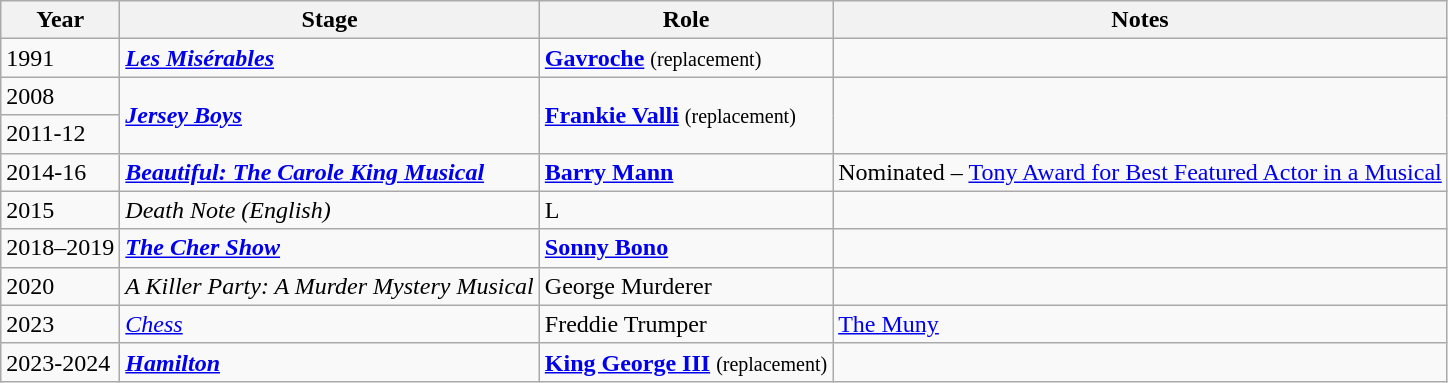<table class="wikitable sortable">
<tr style="text-align:center;">
<th>Year</th>
<th>Stage</th>
<th>Role</th>
<th class="unsortable">Notes</th>
</tr>
<tr>
<td>1991</td>
<td><em><a href='#'><strong>Les Misérables</strong></a></em></td>
<td><strong><a href='#'>Gavroche</a></strong> <small>(replacement)</small></td>
<td></td>
</tr>
<tr>
<td>2008</td>
<td rowspan=2><strong><em><a href='#'>Jersey Boys</a></em></strong></td>
<td rowspan=2><strong><a href='#'>Frankie Valli</a></strong> <small>(replacement)</small></td>
<td rowspan=2></td>
</tr>
<tr>
<td>2011-12</td>
</tr>
<tr>
<td>2014-16</td>
<td><strong><em><a href='#'>Beautiful: The Carole King Musical</a></em></strong></td>
<td><strong><a href='#'>Barry Mann</a></strong></td>
<td>Nominated – <a href='#'>Tony Award for Best Featured Actor in a Musical</a></td>
</tr>
<tr>
<td>2015</td>
<td><em>Death Note (English)</em></td>
<td>L</td>
</tr>
<tr>
<td>2018–2019</td>
<td><em><a href='#'><strong>The Cher Show</strong></a></em></td>
<td><strong><a href='#'>Sonny Bono</a></strong></td>
<td></td>
</tr>
<tr>
<td>2020</td>
<td><em>A Killer Party: A Murder Mystery Musical</em></td>
<td>George Murderer</td>
<td></td>
</tr>
<tr>
<td>2023</td>
<td><em><a href='#'>Chess</a></em></td>
<td>Freddie Trumper</td>
<td><a href='#'>The Muny</a></td>
</tr>
<tr>
<td>2023-2024</td>
<td><em><a href='#'><strong>Hamilton</strong></a></em></td>
<td><strong><a href='#'>King George III</a></strong> <small>(replacement)</small></td>
<td></td>
</tr>
</table>
